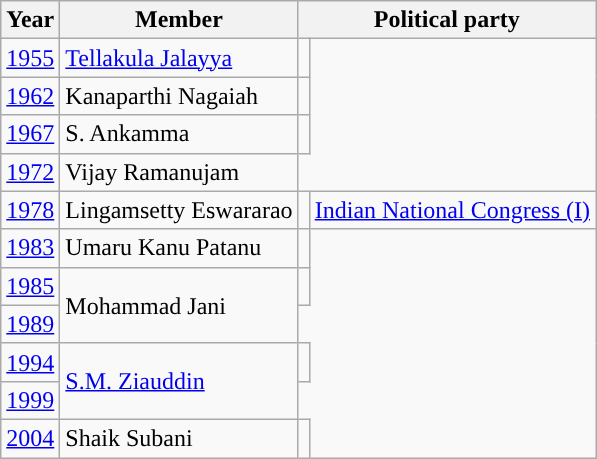<table class="wikitable sortable">
<tr>
<th>Year</th>
<th>Member</th>
<th colspan="2">Political party</th>
</tr>
<tr>
<td><a href='#'>1955</a></td>
<td><a href='#'>Tellakula Jalayya</a></td>
<td></td>
</tr>
<tr>
<td><a href='#'>1962</a></td>
<td>Kanaparthi Nagaiah</td>
<td></td>
</tr>
<tr>
<td><a href='#'>1967</a></td>
<td>S. Ankamma</td>
<td></td>
</tr>
<tr>
<td><a href='#'>1972</a></td>
<td>Vijay Ramanujam</td>
</tr>
<tr>
<td><a href='#'>1978</a></td>
<td>Lingamsetty Eswararao</td>
<td style="background-color: "></td>
<td><a href='#'>Indian National Congress (I)</a></td>
</tr>
<tr>
<td><a href='#'>1983</a></td>
<td>Umaru Kanu Patanu</td>
<td></td>
</tr>
<tr>
<td><a href='#'>1985</a></td>
<td rowspan=2>Mohammad Jani</td>
<td></td>
</tr>
<tr>
<td><a href='#'>1989</a></td>
</tr>
<tr>
<td><a href='#'>1994</a></td>
<td rowspan=2><a href='#'>S.M. Ziauddin</a></td>
<td></td>
</tr>
<tr>
<td><a href='#'>1999</a></td>
</tr>
<tr>
<td><a href='#'>2004</a></td>
<td>Shaik Subani</td>
<td></td>
</tr>
</table>
